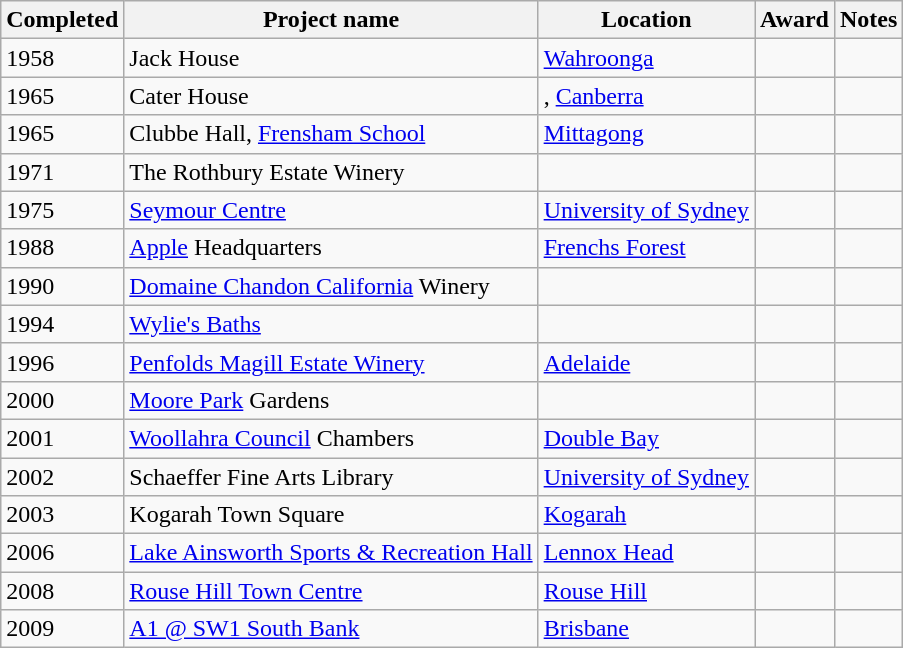<table class="wikitable sortable">
<tr>
<th>Completed</th>
<th>Project name</th>
<th>Location</th>
<th>Award</th>
<th>Notes</th>
</tr>
<tr>
<td>1958</td>
<td>Jack House</td>
<td><a href='#'>Wahroonga</a></td>
<td></td>
<td></td>
</tr>
<tr>
<td>1965</td>
<td>Cater House</td>
<td>, <a href='#'>Canberra</a></td>
<td></td>
<td></td>
</tr>
<tr>
<td>1965</td>
<td>Clubbe Hall, <a href='#'>Frensham School</a></td>
<td><a href='#'>Mittagong</a></td>
<td></td>
<td></td>
</tr>
<tr>
<td>1971</td>
<td>The Rothbury Estate Winery</td>
<td></td>
<td></td>
<td></td>
</tr>
<tr>
<td>1975</td>
<td><a href='#'>Seymour Centre</a></td>
<td><a href='#'>University of Sydney</a></td>
<td></td>
<td></td>
</tr>
<tr>
<td>1988</td>
<td><a href='#'>Apple</a> Headquarters</td>
<td><a href='#'>Frenchs Forest</a></td>
<td></td>
<td></td>
</tr>
<tr>
<td>1990</td>
<td><a href='#'>Domaine Chandon California</a> Winery</td>
<td></td>
<td></td>
<td></td>
</tr>
<tr>
<td>1994</td>
<td><a href='#'>Wylie's Baths</a></td>
<td></td>
<td></td>
<td></td>
</tr>
<tr>
<td>1996</td>
<td><a href='#'>Penfolds Magill Estate Winery</a></td>
<td><a href='#'>Adelaide</a></td>
<td></td>
<td></td>
</tr>
<tr>
<td>2000</td>
<td><a href='#'>Moore Park</a> Gardens</td>
<td></td>
<td></td>
<td></td>
</tr>
<tr>
<td>2001</td>
<td><a href='#'>Woollahra Council</a> Chambers</td>
<td><a href='#'>Double Bay</a></td>
<td></td>
<td></td>
</tr>
<tr>
<td>2002</td>
<td>Schaeffer Fine Arts Library</td>
<td><a href='#'>University of Sydney</a></td>
<td></td>
</tr>
<tr>
<td>2003</td>
<td>Kogarah Town Square</td>
<td><a href='#'>Kogarah</a></td>
<td></td>
<td></td>
</tr>
<tr>
<td>2006</td>
<td><a href='#'>Lake Ainsworth Sports & Recreation Hall</a></td>
<td><a href='#'>Lennox Head</a></td>
<td></td>
<td></td>
</tr>
<tr>
<td>2008</td>
<td><a href='#'>Rouse Hill Town Centre</a></td>
<td><a href='#'>Rouse Hill</a></td>
<td></td>
<td></td>
</tr>
<tr>
<td>2009</td>
<td><a href='#'>A1 @ SW1 South Bank</a></td>
<td><a href='#'>Brisbane</a></td>
<td></td>
<td></td>
</tr>
</table>
